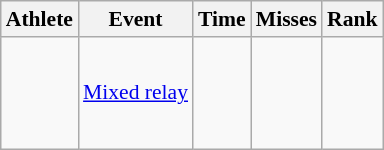<table class="wikitable" style="font-size:90%; text-align:center">
<tr>
<th>Athlete</th>
<th>Event</th>
<th>Time</th>
<th>Misses</th>
<th>Rank</th>
</tr>
<tr>
<td align=left> <br> <br> <br> </td>
<td align=left><a href='#'>Mixed relay</a></td>
<td></td>
<td></td>
<td></td>
</tr>
</table>
